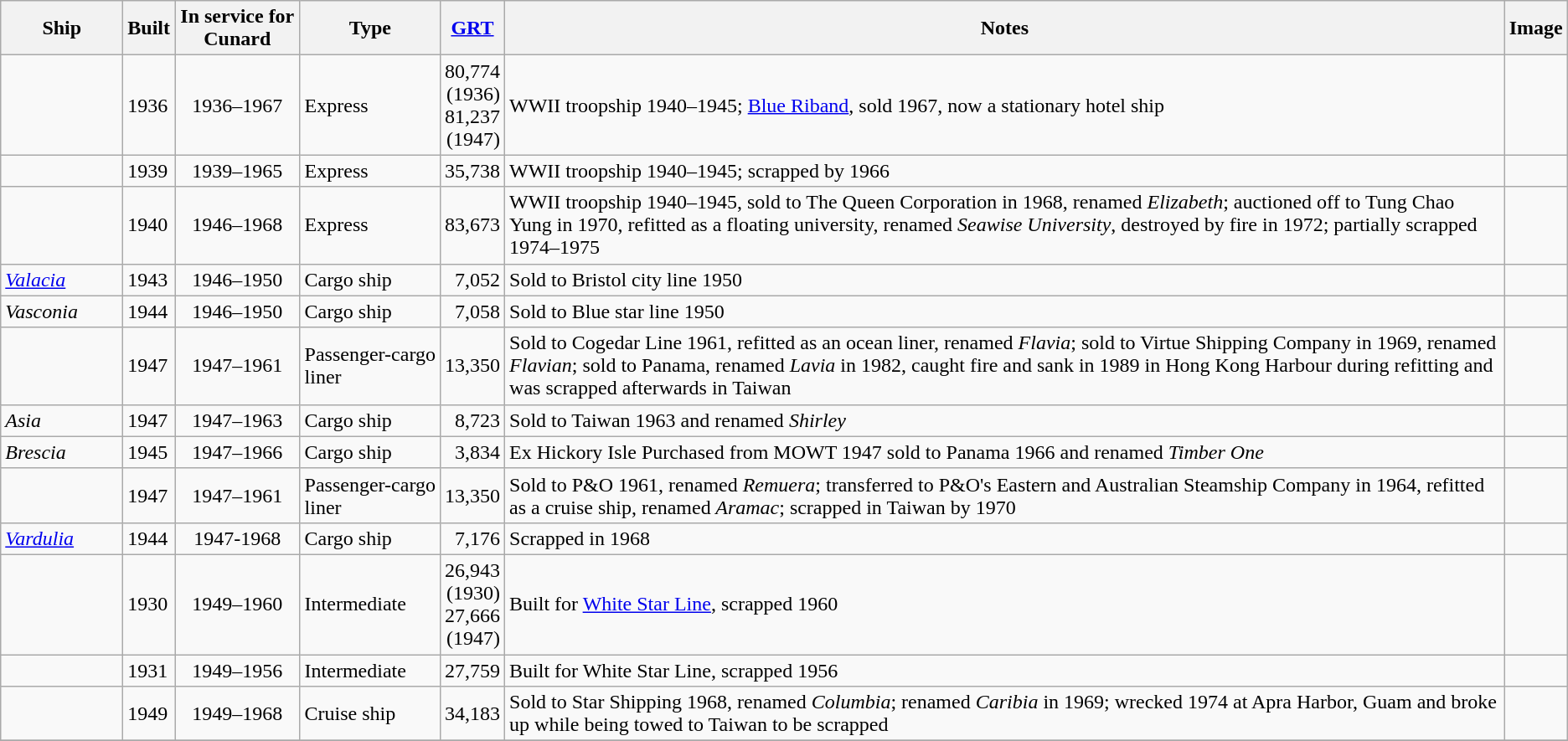<table class="wikitable sortable">
<tr>
<th width=90px>Ship</th>
<th>Built</th>
<th>In service for Cunard</th>
<th>Type</th>
<th><a href='#'>GRT</a></th>
<th class="unsortable">Notes</th>
<th class="unsortable">Image</th>
</tr>
<tr>
<td></td>
<td>1936</td>
<td style="text-align:Center;">1936–1967</td>
<td>Express</td>
<td style="text-align:Right;">80,774<br>(1936)<br>81,237<br>(1947)</td>
<td>WWII troopship 1940–1945; <a href='#'>Blue Riband</a>, sold 1967, now a stationary hotel ship</td>
<td></td>
</tr>
<tr>
<td></td>
<td>1939</td>
<td style="text-align:Center;">1939–1965</td>
<td>Express</td>
<td style="text-align:Right;">35,738</td>
<td>WWII troopship 1940–1945; scrapped by 1966</td>
<td></td>
</tr>
<tr>
<td></td>
<td>1940</td>
<td style="text-align:Center;">1946–1968</td>
<td>Express</td>
<td style="text-align:Right;">83,673</td>
<td>WWII troopship 1940–1945, sold to The Queen Corporation in 1968, renamed <em>Elizabeth</em>; auctioned off to Tung Chao Yung in 1970, refitted as a floating university, renamed <em>Seawise University</em>, destroyed by fire in 1972; partially scrapped 1974–1975</td>
<td></td>
</tr>
<tr>
<td><em><a href='#'>Valacia</a></em></td>
<td>1943</td>
<td style="text-align:Center;">1946–1950</td>
<td>Cargo ship</td>
<td style="text-align:Right;">7,052</td>
<td>Sold to Bristol city line 1950</td>
<td></td>
</tr>
<tr>
<td><em>Vasconia</em></td>
<td>1944</td>
<td style="text-align:Center;">1946–1950</td>
<td>Cargo ship</td>
<td style="text-align:Right;">7,058</td>
<td>Sold to Blue star line 1950</td>
<td></td>
</tr>
<tr>
<td></td>
<td>1947</td>
<td style="text-align:Center;">1947–1961</td>
<td>Passenger-cargo liner</td>
<td style="text-align:Right;">13,350</td>
<td>Sold to Cogedar Line 1961, refitted as an ocean liner, renamed <em>Flavia</em>; sold to Virtue Shipping Company in 1969, renamed <em>Flavian</em>; sold to Panama, renamed <em>Lavia</em> in 1982, caught fire and sank in 1989 in Hong Kong Harbour during refitting and was scrapped afterwards in Taiwan</td>
<td></td>
</tr>
<tr>
<td><em>Asia</em></td>
<td>1947</td>
<td style="text-align:Center;">1947–1963</td>
<td>Cargo ship</td>
<td style="text-align:Right;">8,723</td>
<td>Sold to Taiwan 1963 and renamed <em>Shirley</em></td>
<td></td>
</tr>
<tr>
<td><em>Brescia</em></td>
<td>1945</td>
<td style="text-align:Center;">1947–1966</td>
<td>Cargo ship</td>
<td style="text-align:Right;">3,834</td>
<td>Ex Hickory Isle Purchased from MOWT 1947 sold to Panama 1966 and renamed <em>Timber One</em></td>
<td></td>
</tr>
<tr>
<td></td>
<td>1947</td>
<td style="text-align:Center;">1947–1961</td>
<td>Passenger-cargo liner</td>
<td style="text-align:Right;">13,350</td>
<td>Sold to P&O 1961, renamed <em>Remuera</em>; transferred to P&O's Eastern and Australian Steamship Company in 1964, refitted as a cruise ship, renamed<em> Aramac</em>; scrapped in Taiwan by 1970</td>
<td></td>
</tr>
<tr>
<td><em><a href='#'>Vardulia</a></em></td>
<td>1944</td>
<td style="text-align:Center;">1947-1968</td>
<td>Cargo ship</td>
<td style="text-align:Right;">7,176</td>
<td>Scrapped in 1968</td>
<td></td>
</tr>
<tr>
<td></td>
<td>1930</td>
<td style="text-align:Center;">1949–1960</td>
<td>Intermediate</td>
<td style="text-align:Right;">26,943<br>(1930)<br>27,666<br>(1947)</td>
<td>Built for <a href='#'>White Star Line</a>, scrapped 1960</td>
<td></td>
</tr>
<tr>
<td></td>
<td>1931</td>
<td style="text-align:Center;">1949–1956</td>
<td>Intermediate</td>
<td style="text-align:Right;">27,759</td>
<td>Built for White Star Line, scrapped 1956</td>
<td></td>
</tr>
<tr>
<td></td>
<td>1949</td>
<td style="text-align:Center;">1949–1968</td>
<td>Cruise ship</td>
<td style="text-align:Right;">34,183</td>
<td>Sold to Star Shipping 1968, renamed <em>Columbia</em>; renamed <em>Caribia</em> in 1969; wrecked 1974 at Apra Harbor, Guam and broke up while being towed to Taiwan to be scrapped</td>
<td></td>
</tr>
<tr>
</tr>
</table>
